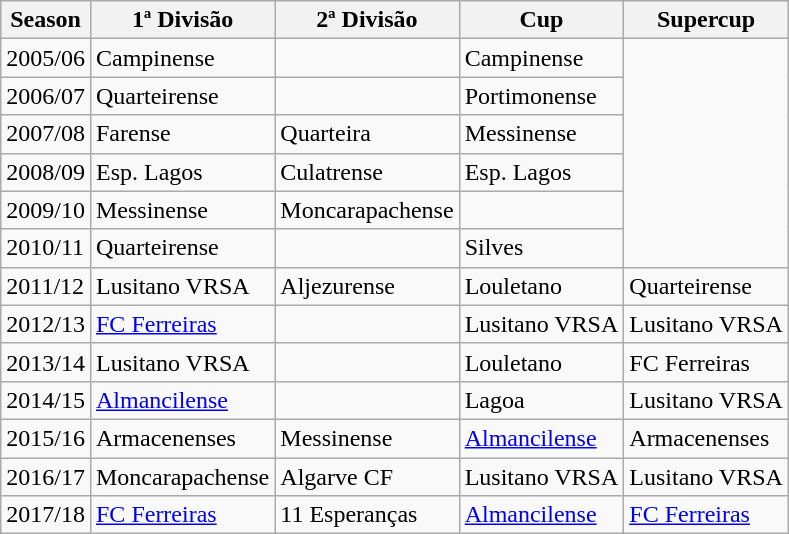<table class="wikitable" style="text-align:left">
<tr>
<th style= width="80px">Season</th>
<th style= width="250px">1ª Divisão</th>
<th style= width="250px">2ª Divisão</th>
<th style= width="250px">Cup</th>
<th style= width="250px">Supercup</th>
</tr>
<tr>
<td>2005/06</td>
<td>Campinense</td>
<td></td>
<td>Campinense</td>
</tr>
<tr>
<td>2006/07</td>
<td>Quarteirense</td>
<td></td>
<td>Portimonense</td>
</tr>
<tr>
<td>2007/08</td>
<td>Farense</td>
<td>Quarteira</td>
<td>Messinense</td>
</tr>
<tr>
<td>2008/09</td>
<td>Esp. Lagos</td>
<td>Culatrense</td>
<td>Esp. Lagos</td>
</tr>
<tr>
<td>2009/10</td>
<td>Messinense</td>
<td>Moncarapachense</td>
<td></td>
</tr>
<tr>
<td>2010/11</td>
<td>Quarteirense</td>
<td></td>
<td>Silves</td>
</tr>
<tr>
<td>2011/12</td>
<td>Lusitano VRSA</td>
<td>Aljezurense</td>
<td>Louletano</td>
<td>Quarteirense</td>
</tr>
<tr>
<td>2012/13</td>
<td><a href='#'>FC Ferreiras</a></td>
<td></td>
<td>Lusitano VRSA</td>
<td>Lusitano VRSA</td>
</tr>
<tr>
<td>2013/14</td>
<td>Lusitano VRSA</td>
<td></td>
<td>Louletano</td>
<td>FC Ferreiras</td>
</tr>
<tr>
<td>2014/15</td>
<td><a href='#'>Almancilense</a></td>
<td></td>
<td>Lagoa</td>
<td>Lusitano VRSA</td>
</tr>
<tr>
<td>2015/16</td>
<td>Armacenenses</td>
<td>Messinense</td>
<td><a href='#'>Almancilense</a></td>
<td>Armacenenses</td>
</tr>
<tr>
<td>2016/17</td>
<td>Moncarapachense</td>
<td>Algarve CF</td>
<td>Lusitano VRSA</td>
<td>Lusitano VRSA</td>
</tr>
<tr>
<td>2017/18</td>
<td><a href='#'>FC Ferreiras</a></td>
<td>11 Esperanças</td>
<td><a href='#'>Almancilense</a></td>
<td><a href='#'>FC Ferreiras</a></td>
</tr>
</table>
